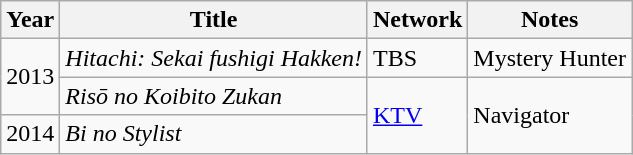<table class="wikitable">
<tr>
<th>Year</th>
<th>Title</th>
<th>Network</th>
<th>Notes</th>
</tr>
<tr>
<td rowspan="2">2013</td>
<td><em>Hitachi: Sekai fushigi Hakken!</em></td>
<td>TBS</td>
<td>Mystery Hunter</td>
</tr>
<tr>
<td><em>Risō no Koibito Zukan</em></td>
<td rowspan="2"><a href='#'>KTV</a></td>
<td rowspan="2">Navigator</td>
</tr>
<tr>
<td>2014</td>
<td><em>Bi no Stylist</em></td>
</tr>
</table>
